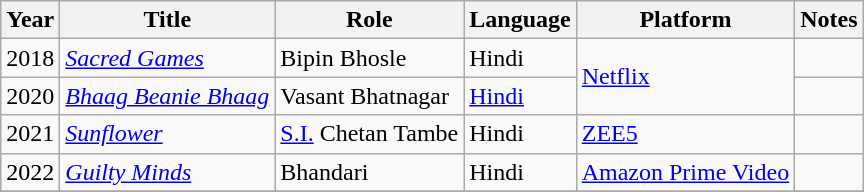<table class="wikitable sortable">
<tr>
<th>Year</th>
<th>Title</th>
<th>Role</th>
<th>Language</th>
<th>Platform</th>
<th>Notes</th>
</tr>
<tr>
<td>2018</td>
<td><em><a href='#'>Sacred Games</a></em></td>
<td>Bipin Bhosle</td>
<td>Hindi</td>
<td rowspan="2"><a href='#'>Netflix</a></td>
<td></td>
</tr>
<tr>
<td>2020</td>
<td><em><a href='#'>Bhaag Beanie Bhaag</a></em></td>
<td>Vasant Bhatnagar</td>
<td><a href='#'>Hindi</a></td>
<td></td>
</tr>
<tr>
<td>2021</td>
<td><em><a href='#'>Sunflower</a></em></td>
<td><a href='#'>S.I.</a> Chetan Tambe</td>
<td>Hindi</td>
<td><a href='#'>ZEE5</a></td>
<td></td>
</tr>
<tr>
<td>2022</td>
<td><em><a href='#'>Guilty Minds</a></em></td>
<td>Bhandari</td>
<td>Hindi</td>
<td><a href='#'>Amazon Prime Video</a></td>
<td></td>
</tr>
<tr>
</tr>
</table>
